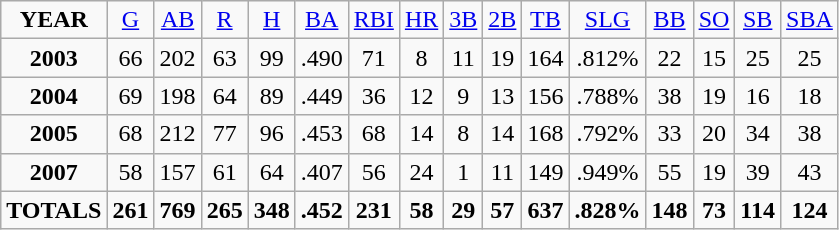<table class="wikitable">
<tr align=center>
<td><strong>YEAR</strong></td>
<td><a href='#'>G</a></td>
<td><a href='#'>AB</a></td>
<td><a href='#'>R</a></td>
<td><a href='#'>H</a></td>
<td><a href='#'>BA</a></td>
<td><a href='#'>RBI</a></td>
<td><a href='#'>HR</a></td>
<td><a href='#'>3B</a></td>
<td><a href='#'>2B</a></td>
<td><a href='#'>TB</a></td>
<td><a href='#'>SLG</a></td>
<td><a href='#'>BB</a></td>
<td><a href='#'>SO</a></td>
<td><a href='#'>SB</a></td>
<td><a href='#'>SBA</a></td>
</tr>
<tr align=center>
<td><strong>2003</strong></td>
<td>66</td>
<td>202</td>
<td>63</td>
<td>99</td>
<td>.490</td>
<td>71</td>
<td>8</td>
<td>11</td>
<td>19</td>
<td>164</td>
<td>.812%</td>
<td>22</td>
<td>15</td>
<td>25</td>
<td>25</td>
</tr>
<tr align=center>
<td><strong>2004</strong></td>
<td>69</td>
<td>198</td>
<td>64</td>
<td>89</td>
<td>.449</td>
<td>36</td>
<td>12</td>
<td>9</td>
<td>13</td>
<td>156</td>
<td>.788%</td>
<td>38</td>
<td>19</td>
<td>16</td>
<td>18</td>
</tr>
<tr align=center>
<td><strong>2005</strong></td>
<td>68</td>
<td>212</td>
<td>77</td>
<td>96</td>
<td>.453</td>
<td>68</td>
<td>14</td>
<td>8</td>
<td>14</td>
<td>168</td>
<td>.792%</td>
<td>33</td>
<td>20</td>
<td>34</td>
<td>38</td>
</tr>
<tr align=center>
<td><strong>2007</strong></td>
<td>58</td>
<td>157</td>
<td>61</td>
<td>64</td>
<td>.407</td>
<td>56</td>
<td>24</td>
<td>1</td>
<td>11</td>
<td>149</td>
<td>.949%</td>
<td>55</td>
<td>19</td>
<td>39</td>
<td>43</td>
</tr>
<tr align=center>
<td><strong>TOTALS</strong></td>
<td><strong>261</strong></td>
<td><strong>769</strong></td>
<td><strong>265</strong></td>
<td><strong>348</strong></td>
<td><strong>.452</strong></td>
<td><strong>231</strong></td>
<td><strong>58</strong></td>
<td><strong>29</strong></td>
<td><strong>57</strong></td>
<td><strong>637</strong></td>
<td><strong>.828%</strong></td>
<td><strong>148</strong></td>
<td><strong>73</strong></td>
<td><strong>114</strong></td>
<td><strong>124</strong></td>
</tr>
</table>
